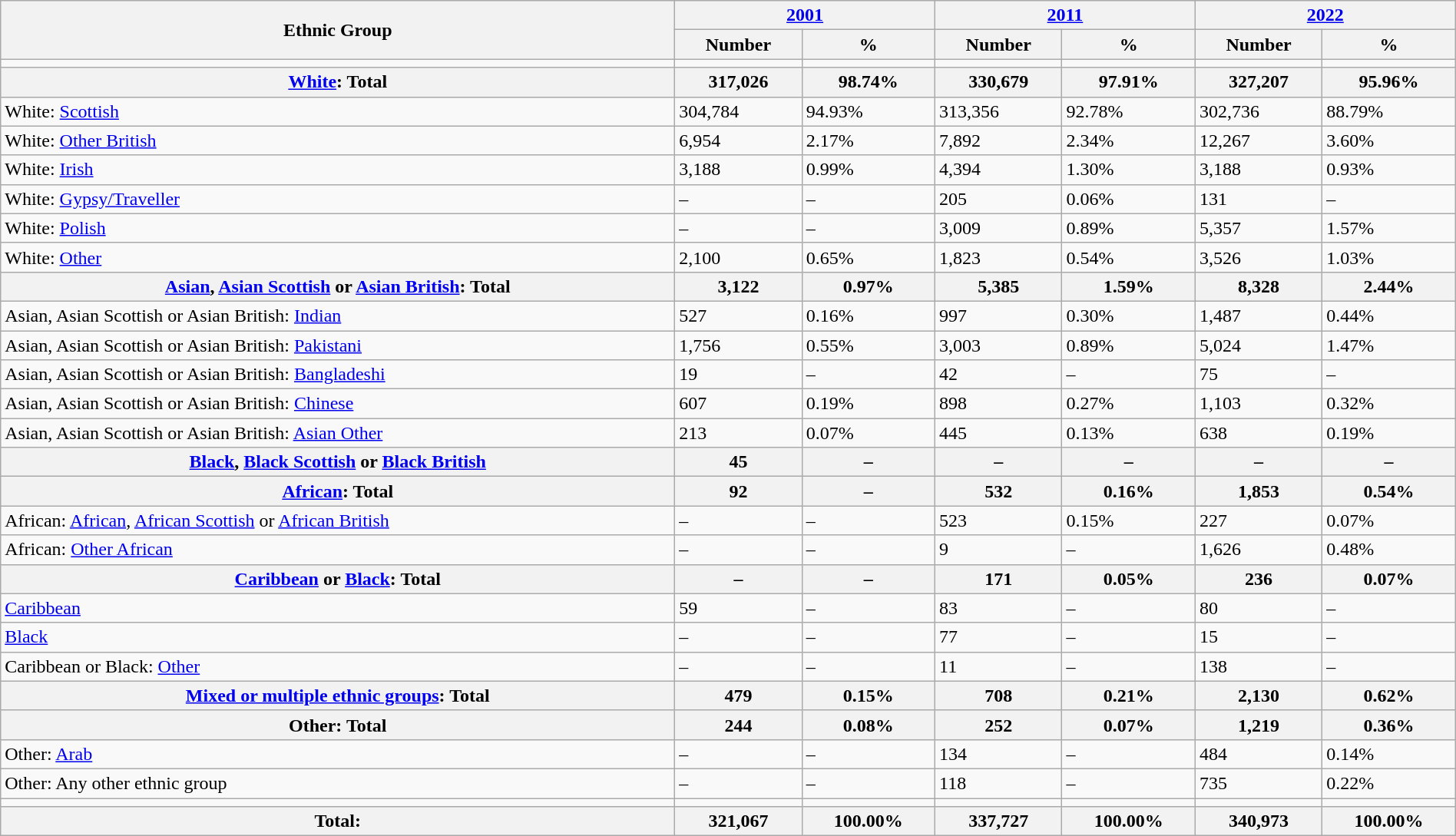<table class="wikitable sortable" width="100%">
<tr>
<th rowspan="2">Ethnic Group</th>
<th colspan="2"><a href='#'>2001</a></th>
<th colspan="2"><a href='#'>2011</a></th>
<th colspan="2"><a href='#'>2022</a></th>
</tr>
<tr>
<th>Number</th>
<th>%</th>
<th>Number</th>
<th>%</th>
<th>Number</th>
<th>%</th>
</tr>
<tr>
<td></td>
<td></td>
<td></td>
<td></td>
<td></td>
<td></td>
<td></td>
</tr>
<tr>
<th><a href='#'>White</a>: Total</th>
<th>317,026</th>
<th>98.74%</th>
<th>330,679</th>
<th>97.91%</th>
<th>327,207</th>
<th>95.96%</th>
</tr>
<tr>
<td>White: <a href='#'>Scottish</a></td>
<td>304,784</td>
<td>94.93%</td>
<td>313,356</td>
<td>92.78%</td>
<td>302,736</td>
<td>88.79%</td>
</tr>
<tr>
<td>White: <a href='#'>Other British</a></td>
<td>6,954</td>
<td>2.17%</td>
<td>7,892</td>
<td>2.34%</td>
<td>12,267</td>
<td>3.60%</td>
</tr>
<tr>
<td>White: <a href='#'>Irish</a></td>
<td>3,188</td>
<td>0.99%</td>
<td>4,394</td>
<td>1.30%</td>
<td>3,188</td>
<td>0.93%</td>
</tr>
<tr>
<td>White: <a href='#'>Gypsy/Traveller</a></td>
<td>–</td>
<td>–</td>
<td>205</td>
<td>0.06%</td>
<td>131</td>
<td>–</td>
</tr>
<tr>
<td>White: <a href='#'>Polish</a></td>
<td>–</td>
<td>–</td>
<td>3,009</td>
<td>0.89%</td>
<td>5,357</td>
<td>1.57%</td>
</tr>
<tr>
<td>White: <a href='#'>Other</a></td>
<td>2,100</td>
<td>0.65%</td>
<td>1,823</td>
<td>0.54%</td>
<td>3,526</td>
<td>1.03%</td>
</tr>
<tr>
<th><a href='#'>Asian</a>, <a href='#'>Asian Scottish</a> or <a href='#'>Asian British</a>: Total</th>
<th>3,122</th>
<th>0.97%</th>
<th>5,385</th>
<th>1.59%</th>
<th>8,328</th>
<th>2.44%</th>
</tr>
<tr>
<td>Asian, Asian Scottish or Asian British: <a href='#'>Indian</a></td>
<td>527</td>
<td>0.16%</td>
<td>997</td>
<td>0.30%</td>
<td>1,487</td>
<td>0.44%</td>
</tr>
<tr>
<td>Asian, Asian Scottish or Asian British: <a href='#'>Pakistani</a></td>
<td>1,756</td>
<td>0.55%</td>
<td>3,003</td>
<td>0.89%</td>
<td>5,024</td>
<td>1.47%</td>
</tr>
<tr>
<td>Asian, Asian Scottish or Asian British: <a href='#'>Bangladeshi</a></td>
<td>19</td>
<td>–</td>
<td>42</td>
<td>–</td>
<td>75</td>
<td>–</td>
</tr>
<tr>
<td>Asian, Asian Scottish or Asian British: <a href='#'>Chinese</a></td>
<td>607</td>
<td>0.19%</td>
<td>898</td>
<td>0.27%</td>
<td>1,103</td>
<td>0.32%</td>
</tr>
<tr>
<td>Asian, Asian Scottish or Asian British: <a href='#'>Asian Other</a></td>
<td>213</td>
<td>0.07%</td>
<td>445</td>
<td>0.13%</td>
<td>638</td>
<td>0.19%</td>
</tr>
<tr>
<th><a href='#'>Black</a>, <a href='#'>Black Scottish</a> or <a href='#'>Black British</a></th>
<th>45</th>
<th>–</th>
<th>–</th>
<th>–</th>
<th>–</th>
<th>–</th>
</tr>
<tr>
<th><a href='#'>African</a>: Total</th>
<th>92</th>
<th>–</th>
<th>532</th>
<th>0.16%</th>
<th>1,853</th>
<th>0.54%</th>
</tr>
<tr>
<td>African: <a href='#'>African</a>, <a href='#'>African Scottish</a> or <a href='#'>African British</a></td>
<td>–</td>
<td>–</td>
<td>523</td>
<td>0.15%</td>
<td>227</td>
<td>0.07%</td>
</tr>
<tr>
<td>African: <a href='#'>Other African</a></td>
<td>–</td>
<td>–</td>
<td>9</td>
<td>–</td>
<td>1,626</td>
<td>0.48%</td>
</tr>
<tr>
<th><a href='#'>Caribbean</a> or <a href='#'>Black</a>: Total</th>
<th>–</th>
<th>–</th>
<th>171</th>
<th>0.05%</th>
<th>236</th>
<th>0.07%</th>
</tr>
<tr>
<td><a href='#'>Caribbean</a></td>
<td>59</td>
<td>–</td>
<td>83</td>
<td>–</td>
<td>80</td>
<td>–</td>
</tr>
<tr>
<td><a href='#'>Black</a></td>
<td>–</td>
<td>–</td>
<td>77</td>
<td>–</td>
<td>15</td>
<td>–</td>
</tr>
<tr>
<td>Caribbean or Black: <a href='#'>Other</a></td>
<td>–</td>
<td>–</td>
<td>11</td>
<td>–</td>
<td>138</td>
<td>–</td>
</tr>
<tr>
<th><a href='#'>Mixed or multiple ethnic groups</a>: Total</th>
<th>479</th>
<th>0.15%</th>
<th>708</th>
<th>0.21%</th>
<th>2,130</th>
<th>0.62%</th>
</tr>
<tr>
<th>Other: Total</th>
<th>244</th>
<th>0.08%</th>
<th>252</th>
<th>0.07%</th>
<th>1,219</th>
<th>0.36%</th>
</tr>
<tr>
<td>Other: <a href='#'>Arab</a></td>
<td>–</td>
<td>–</td>
<td>134</td>
<td>–</td>
<td>484</td>
<td>0.14%</td>
</tr>
<tr>
<td>Other: Any other ethnic group</td>
<td>–</td>
<td>–</td>
<td>118</td>
<td>–</td>
<td>735</td>
<td>0.22%</td>
</tr>
<tr>
<td></td>
<td></td>
<td></td>
<td></td>
<td></td>
<td></td>
<td></td>
</tr>
<tr>
<th>Total:</th>
<th>321,067</th>
<th>100.00%</th>
<th>337,727</th>
<th>100.00%</th>
<th>340,973</th>
<th>100.00%</th>
</tr>
</table>
